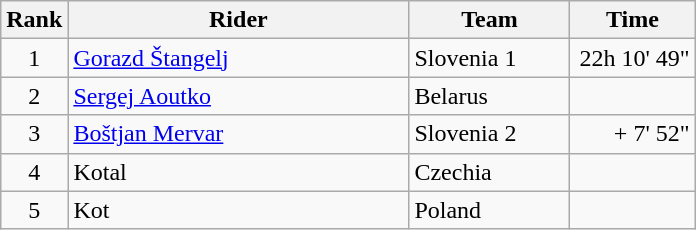<table class="wikitable">
<tr>
<th>Rank</th>
<th>Rider</th>
<th>Team</th>
<th>Time</th>
</tr>
<tr>
<td align=center>1</td>
<td width=220> <a href='#'>Gorazd Štangelj</a> </td>
<td width=100>Slovenia 1</td>
<td width=76 align=right>22h 10' 49"</td>
</tr>
<tr>
<td align=center>2</td>
<td> <a href='#'>Sergej Aoutko</a></td>
<td>Belarus</td>
<td align=right></td>
</tr>
<tr>
<td align=center>3</td>
<td> <a href='#'>Boštjan Mervar</a> </td>
<td>Slovenia 2</td>
<td align=right>+ 7' 52"</td>
</tr>
<tr>
<td align=center>4</td>
<td> Kotal</td>
<td>Czechia</td>
<td align=right></td>
</tr>
<tr>
<td align=center>5</td>
<td> Kot</td>
<td>Poland</td>
<td align=right></td>
</tr>
</table>
